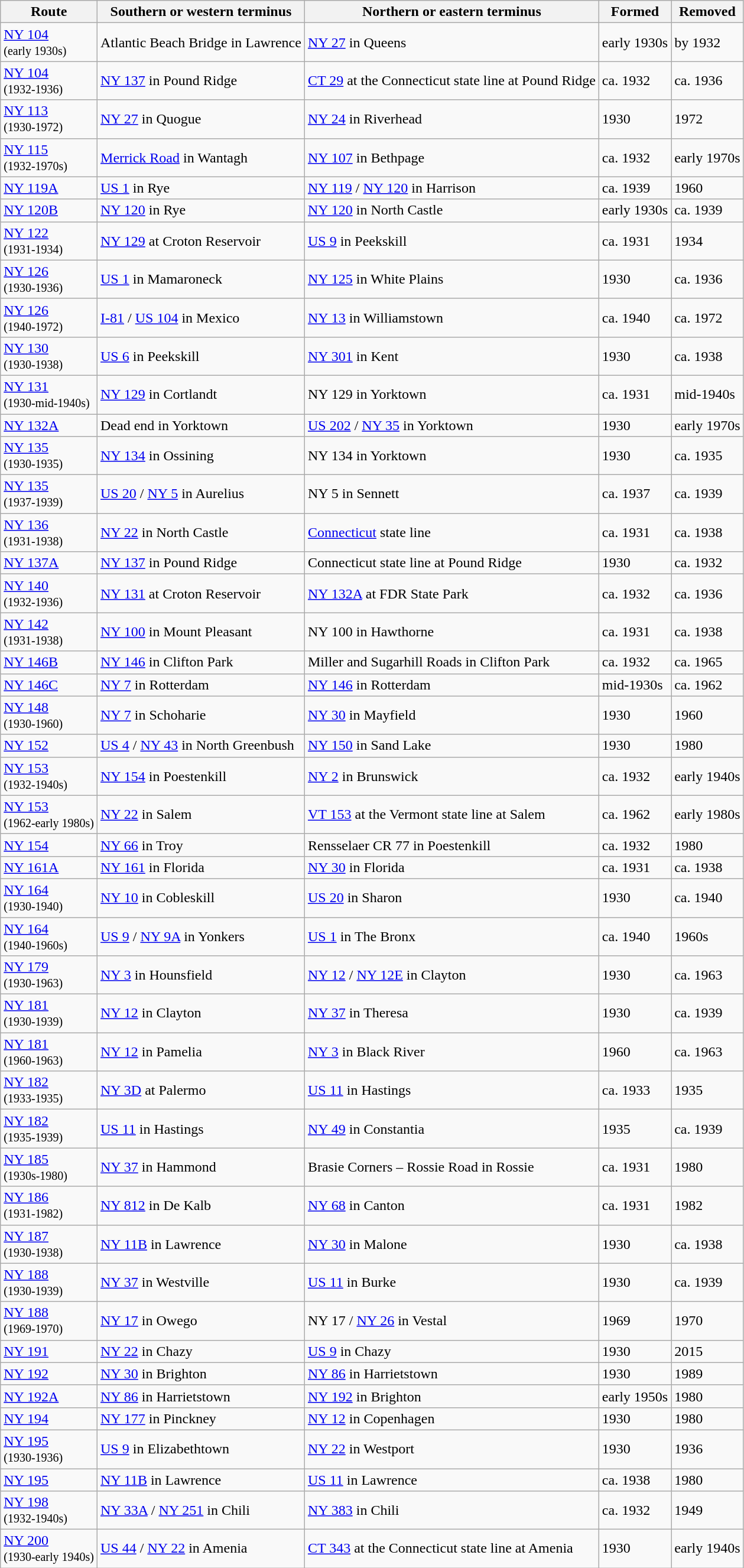<table class="wikitable">
<tr>
<th>Route</th>
<th>Southern or western terminus</th>
<th>Northern or eastern terminus</th>
<th>Formed</th>
<th>Removed</th>
</tr>
<tr>
<td><a href='#'>NY 104</a><br><small>(early 1930s)</small></td>
<td>Atlantic Beach Bridge in Lawrence</td>
<td><a href='#'>NY 27</a> in Queens</td>
<td>early 1930s</td>
<td>by 1932</td>
</tr>
<tr>
<td><a href='#'>NY 104</a><br><small>(1932-1936)</small></td>
<td><a href='#'>NY 137</a> in Pound Ridge</td>
<td><a href='#'>CT 29</a> at the Connecticut state line at Pound Ridge</td>
<td>ca. 1932</td>
<td>ca. 1936</td>
</tr>
<tr>
<td> <a href='#'>NY 113</a><br><small>(1930-1972)</small></td>
<td><a href='#'>NY 27</a> in Quogue</td>
<td><a href='#'>NY 24</a> in Riverhead</td>
<td>1930</td>
<td>1972</td>
</tr>
<tr>
<td> <a href='#'>NY 115</a><br><small>(1932-1970s)</small></td>
<td><a href='#'>Merrick Road</a> in Wantagh</td>
<td><a href='#'>NY&nbsp;107</a> in Bethpage</td>
<td>ca. 1932</td>
<td>early 1970s</td>
</tr>
<tr>
<td><a href='#'>NY 119A</a></td>
<td><a href='#'>US 1</a> in Rye</td>
<td><a href='#'>NY 119</a> / <a href='#'>NY 120</a> in Harrison</td>
<td>ca. 1939</td>
<td>1960</td>
</tr>
<tr>
<td> <a href='#'>NY 120B</a></td>
<td><a href='#'>NY 120</a> in Rye</td>
<td><a href='#'>NY 120</a> in North Castle</td>
<td>early 1930s</td>
<td>ca. 1939</td>
</tr>
<tr>
<td><a href='#'>NY 122</a><br><small>(1931-1934)</small></td>
<td><a href='#'>NY 129</a> at Croton Reservoir</td>
<td><a href='#'>US 9</a> in Peekskill</td>
<td>ca. 1931</td>
<td>1934</td>
</tr>
<tr>
<td><a href='#'>NY 126</a><br><small>(1930-1936)</small></td>
<td><a href='#'>US 1</a> in Mamaroneck</td>
<td><a href='#'>NY 125</a> in White Plains</td>
<td>1930</td>
<td>ca. 1936</td>
</tr>
<tr>
<td> <a href='#'>NY 126</a><br><small>(1940-1972)</small></td>
<td><a href='#'>I-81</a> / <a href='#'>US 104</a> in Mexico</td>
<td><a href='#'>NY 13</a> in Williamstown</td>
<td>ca. 1940</td>
<td>ca. 1972</td>
</tr>
<tr>
<td><a href='#'>NY 130</a><br><small>(1930-1938)</small></td>
<td><a href='#'>US 6</a> in Peekskill</td>
<td><a href='#'>NY 301</a> in Kent</td>
<td>1930</td>
<td>ca. 1938</td>
</tr>
<tr>
<td><a href='#'>NY 131</a><br><small>(1930-mid-1940s)</small></td>
<td><a href='#'>NY 129</a> in Cortlandt</td>
<td>NY 129 in Yorktown</td>
<td>ca. 1931</td>
<td>mid-1940s</td>
</tr>
<tr>
<td> <a href='#'>NY 132A</a></td>
<td>Dead end in Yorktown</td>
<td><a href='#'>US 202</a> / <a href='#'>NY 35</a> in Yorktown</td>
<td>1930</td>
<td>early 1970s</td>
</tr>
<tr>
<td><a href='#'>NY 135</a><br><small>(1930-1935)</small></td>
<td><a href='#'>NY 134</a> in Ossining</td>
<td>NY 134 in Yorktown</td>
<td>1930</td>
<td>ca. 1935</td>
</tr>
<tr>
<td><a href='#'>NY 135</a><br><small>(1937-1939)</small></td>
<td><a href='#'>US 20</a> / <a href='#'>NY 5</a> in Aurelius</td>
<td>NY 5 in Sennett</td>
<td>ca. 1937</td>
<td>ca. 1939</td>
</tr>
<tr>
<td><a href='#'>NY 136</a><br><small>(1931-1938)</small></td>
<td><a href='#'>NY 22</a> in North Castle</td>
<td><a href='#'>Connecticut</a> state line</td>
<td>ca. 1931</td>
<td>ca. 1938</td>
</tr>
<tr>
<td> <a href='#'>NY 137A</a></td>
<td><a href='#'>NY 137</a> in Pound Ridge</td>
<td>Connecticut state line at Pound Ridge</td>
<td>1930</td>
<td>ca. 1932</td>
</tr>
<tr>
<td><a href='#'>NY 140</a><br><small>(1932-1936)</small></td>
<td><a href='#'>NY 131</a> at Croton Reservoir</td>
<td><a href='#'>NY 132A</a> at FDR State Park</td>
<td>ca. 1932</td>
<td>ca. 1936</td>
</tr>
<tr>
<td><a href='#'>NY 142</a><br><small>(1931-1938)</small></td>
<td><a href='#'>NY 100</a> in Mount Pleasant</td>
<td>NY 100 in Hawthorne</td>
<td>ca. 1931</td>
<td>ca. 1938</td>
</tr>
<tr>
<td> <a href='#'>NY 146B</a></td>
<td><a href='#'>NY 146</a> in Clifton Park</td>
<td>Miller and Sugarhill Roads in Clifton Park</td>
<td>ca. 1932</td>
<td>ca. 1965</td>
</tr>
<tr>
<td> <a href='#'>NY 146C</a></td>
<td><a href='#'>NY 7</a> in Rotterdam</td>
<td><a href='#'>NY 146</a> in Rotterdam</td>
<td>mid-1930s</td>
<td>ca. 1962</td>
</tr>
<tr>
<td><a href='#'>NY 148</a><br><small>(1930-1960)</small></td>
<td><a href='#'>NY 7</a> in Schoharie</td>
<td><a href='#'>NY 30</a> in Mayfield</td>
<td>1930</td>
<td>1960</td>
</tr>
<tr>
<td> <a href='#'>NY 152</a></td>
<td><a href='#'>US 4</a> / <a href='#'>NY 43</a> in North Greenbush</td>
<td><a href='#'>NY 150</a> in Sand Lake</td>
<td>1930</td>
<td>1980</td>
</tr>
<tr>
<td><a href='#'>NY 153</a><br><small>(1932-1940s)</small></td>
<td><a href='#'>NY 154</a> in Poestenkill</td>
<td><a href='#'>NY 2</a> in Brunswick</td>
<td>ca. 1932</td>
<td>early 1940s</td>
</tr>
<tr>
<td> <a href='#'>NY 153</a><br><small>(1962-early 1980s)</small></td>
<td><a href='#'>NY 22</a> in Salem</td>
<td><a href='#'>VT 153</a> at the Vermont state line at Salem</td>
<td>ca. 1962</td>
<td>early 1980s</td>
</tr>
<tr>
<td> <a href='#'>NY 154</a></td>
<td><a href='#'>NY 66</a> in Troy</td>
<td>Rensselaer CR 77 in Poestenkill</td>
<td>ca. 1932</td>
<td>1980</td>
</tr>
<tr>
<td> <a href='#'>NY 161A</a></td>
<td><a href='#'>NY 161</a> in Florida</td>
<td><a href='#'>NY 30</a> in Florida</td>
<td>ca. 1931</td>
<td>ca. 1938</td>
</tr>
<tr>
<td><a href='#'>NY 164</a><br><small>(1930-1940)</small></td>
<td><a href='#'>NY 10</a> in Cobleskill</td>
<td><a href='#'>US 20</a> in Sharon</td>
<td>1930</td>
<td>ca. 1940</td>
</tr>
<tr>
<td> <a href='#'>NY 164</a><br><small>(1940-1960s)</small></td>
<td><a href='#'>US 9</a> / <a href='#'>NY 9A</a> in Yonkers</td>
<td><a href='#'>US 1</a> in The Bronx</td>
<td>ca. 1940</td>
<td>1960s</td>
</tr>
<tr>
<td> <a href='#'>NY 179</a><br><small>(1930-1963)</small></td>
<td><a href='#'>NY 3</a> in Hounsfield</td>
<td><a href='#'>NY 12</a> / <a href='#'>NY 12E</a> in Clayton</td>
<td>1930</td>
<td>ca. 1963</td>
</tr>
<tr>
<td> <a href='#'>NY 181</a><br><small>(1930-1939)</small></td>
<td><a href='#'>NY 12</a> in Clayton</td>
<td><a href='#'>NY 37</a> in Theresa</td>
<td>1930</td>
<td>ca. 1939</td>
</tr>
<tr>
<td> <a href='#'>NY 181</a><br><small>(1960-1963)</small></td>
<td><a href='#'>NY 12</a> in Pamelia</td>
<td><a href='#'>NY 3</a> in Black River</td>
<td>1960</td>
<td>ca. 1963</td>
</tr>
<tr>
<td><a href='#'>NY 182</a><br><small>(1933-1935)</small></td>
<td><a href='#'>NY 3D</a> at Palermo</td>
<td><a href='#'>US 11</a> in Hastings</td>
<td>ca. 1933</td>
<td>1935</td>
</tr>
<tr>
<td><a href='#'>NY 182</a><br><small>(1935-1939)</small></td>
<td><a href='#'>US 11</a> in Hastings</td>
<td><a href='#'>NY 49</a> in Constantia</td>
<td>1935</td>
<td>ca. 1939</td>
</tr>
<tr>
<td> <a href='#'>NY 185</a><br><small>(1930s-1980)</small></td>
<td><a href='#'>NY 37</a> in Hammond</td>
<td>Brasie Corners – Rossie Road in Rossie</td>
<td>ca. 1931</td>
<td>1980</td>
</tr>
<tr>
<td> <a href='#'>NY 186</a><br><small>(1931-1982)</small></td>
<td><a href='#'>NY&nbsp;812</a> in De Kalb</td>
<td><a href='#'>NY&nbsp;68</a> in Canton</td>
<td>ca. 1931</td>
<td>1982</td>
</tr>
<tr>
<td><a href='#'>NY 187</a><br><small>(1930-1938)</small></td>
<td><a href='#'>NY 11B</a> in Lawrence</td>
<td><a href='#'>NY 30</a> in Malone</td>
<td>1930</td>
<td>ca. 1938</td>
</tr>
<tr>
<td> <a href='#'>NY 188</a><br><small>(1930-1939)</small></td>
<td><a href='#'>NY 37</a> in Westville</td>
<td><a href='#'>US 11</a> in Burke</td>
<td>1930</td>
<td>ca. 1939</td>
</tr>
<tr>
<td> <a href='#'>NY 188</a><br><small>(1969-1970)</small></td>
<td><a href='#'>NY 17</a> in Owego</td>
<td>NY 17 / <a href='#'>NY 26</a> in Vestal</td>
<td>1969</td>
<td>1970</td>
</tr>
<tr>
<td> <a href='#'>NY 191</a></td>
<td><a href='#'>NY 22</a> in Chazy</td>
<td><a href='#'>US 9</a> in Chazy</td>
<td>1930</td>
<td>2015</td>
</tr>
<tr>
<td> <a href='#'>NY 192</a></td>
<td><a href='#'>NY 30</a> in Brighton</td>
<td><a href='#'>NY 86</a> in Harrietstown</td>
<td>1930</td>
<td>1989</td>
</tr>
<tr>
<td> <a href='#'>NY 192A</a></td>
<td><a href='#'>NY 86</a> in Harrietstown</td>
<td><a href='#'>NY 192</a> in Brighton</td>
<td>early 1950s</td>
<td>1980</td>
</tr>
<tr>
<td> <a href='#'>NY 194</a></td>
<td><a href='#'>NY 177</a> in Pinckney</td>
<td><a href='#'>NY 12</a> in Copenhagen</td>
<td>1930</td>
<td>1980</td>
</tr>
<tr>
<td> <a href='#'>NY 195</a><br><small>(1930-1936)</small></td>
<td><a href='#'>US 9</a> in Elizabethtown</td>
<td><a href='#'>NY 22</a> in Westport</td>
<td>1930</td>
<td>1936</td>
</tr>
<tr>
<td> <a href='#'>NY 195</a></td>
<td><a href='#'>NY 11B</a> in Lawrence</td>
<td><a href='#'>US 11</a> in Lawrence</td>
<td>ca. 1938</td>
<td>1980</td>
</tr>
<tr>
<td><a href='#'>NY 198</a><br><small>(1932-1940s)</small></td>
<td><a href='#'>NY 33A</a> / <a href='#'>NY 251</a> in Chili</td>
<td><a href='#'>NY 383</a> in Chili</td>
<td>ca. 1932</td>
<td>1949</td>
</tr>
<tr>
<td><a href='#'>NY 200</a><br><small>(1930-early 1940s)</small></td>
<td><a href='#'>US 44</a> / <a href='#'>NY 22</a> in Amenia</td>
<td><a href='#'>CT 343</a> at the Connecticut state line at Amenia</td>
<td>1930</td>
<td>early 1940s</td>
</tr>
</table>
